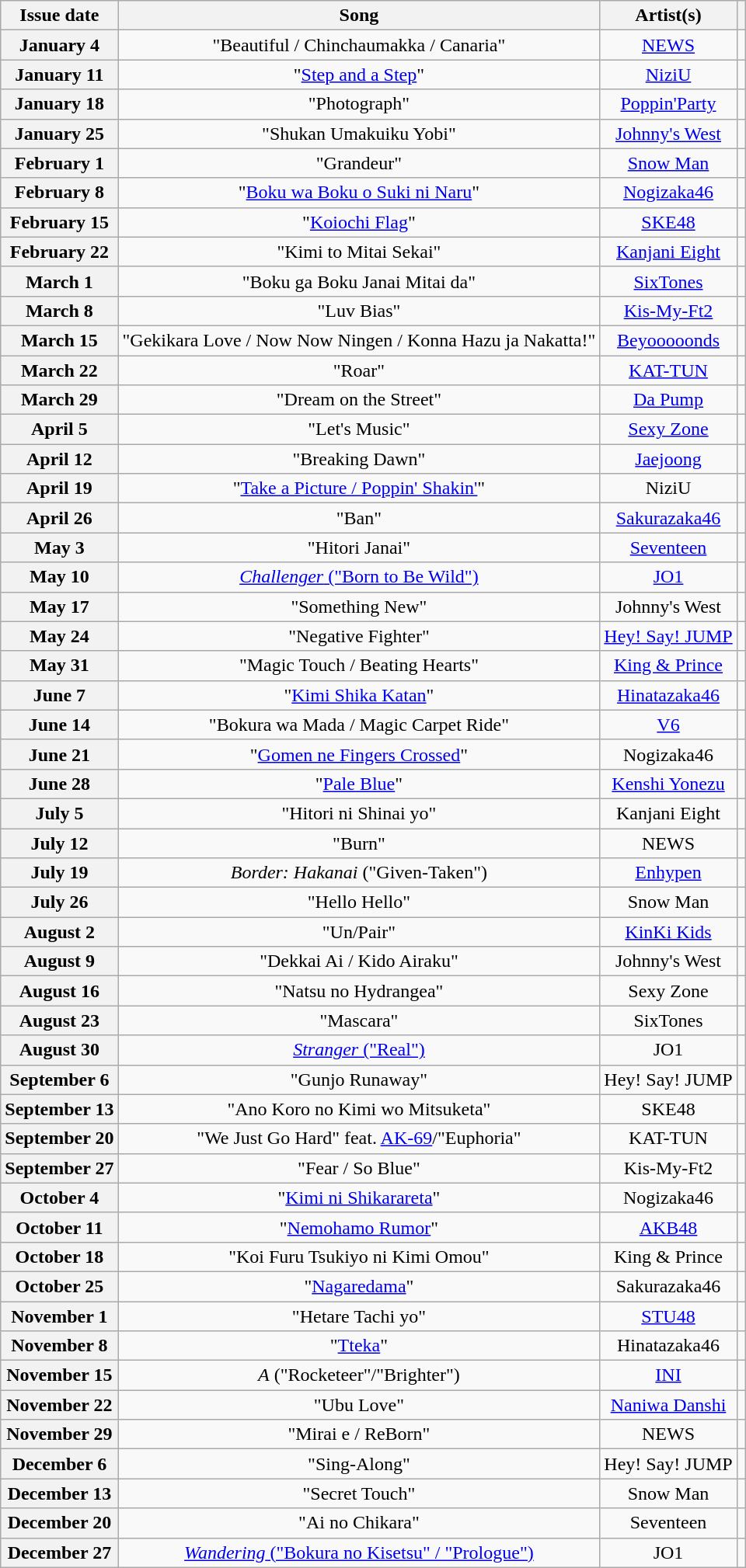<table class="wikitable plainrowheaders" style="text-align: center">
<tr>
<th>Issue date</th>
<th>Song</th>
<th>Artist(s)</th>
<th></th>
</tr>
<tr>
<th scope="row">January 4</th>
<td>"Beautiful / Chinchaumakka / Canaria"</td>
<td><a href='#'>NEWS</a></td>
<td></td>
</tr>
<tr>
<th scope="row">January 11</th>
<td>"<a href='#'>Step and a Step</a>"</td>
<td><a href='#'>NiziU</a></td>
<td></td>
</tr>
<tr>
<th scope="row">January 18</th>
<td>"Photograph"</td>
<td><a href='#'>Poppin'Party</a></td>
<td></td>
</tr>
<tr>
<th scope="row">January 25</th>
<td>"Shukan Umakuiku Yobi"</td>
<td><a href='#'>Johnny's West</a></td>
<td></td>
</tr>
<tr>
<th scope="row">February 1</th>
<td>"Grandeur"</td>
<td><a href='#'>Snow Man</a></td>
<td></td>
</tr>
<tr>
<th scope="row">February 8</th>
<td>"<a href='#'>Boku wa Boku o Suki ni Naru</a>"</td>
<td><a href='#'>Nogizaka46</a></td>
<td></td>
</tr>
<tr>
<th scope="row">February 15</th>
<td>"<a href='#'>Koiochi Flag</a>"</td>
<td><a href='#'>SKE48</a></td>
<td></td>
</tr>
<tr>
<th scope="row">February 22</th>
<td>"Kimi to Mitai Sekai"</td>
<td><a href='#'>Kanjani Eight</a></td>
<td></td>
</tr>
<tr>
<th scope="row">March 1</th>
<td>"Boku ga Boku Janai Mitai da"</td>
<td><a href='#'>SixTones</a></td>
<td></td>
</tr>
<tr>
<th scope="row">March 8</th>
<td>"Luv Bias"</td>
<td><a href='#'>Kis-My-Ft2</a></td>
<td></td>
</tr>
<tr>
<th scope="row">March 15</th>
<td>"Gekikara Love / Now Now Ningen / Konna Hazu ja Nakatta!"</td>
<td><a href='#'>Beyooooonds</a></td>
<td></td>
</tr>
<tr>
<th scope="row">March 22</th>
<td>"Roar"</td>
<td><a href='#'>KAT-TUN</a></td>
<td></td>
</tr>
<tr>
<th scope="row">March 29</th>
<td>"Dream on the Street"</td>
<td><a href='#'>Da Pump</a></td>
<td></td>
</tr>
<tr>
<th scope="row">April 5</th>
<td>"Let's Music"</td>
<td><a href='#'>Sexy Zone</a></td>
<td></td>
</tr>
<tr>
<th scope="row">April 12</th>
<td>"Breaking Dawn"</td>
<td><a href='#'>Jaejoong</a></td>
<td></td>
</tr>
<tr>
<th scope="row">April 19</th>
<td>"<a href='#'>Take a Picture / Poppin' Shakin'</a>"</td>
<td>NiziU</td>
<td></td>
</tr>
<tr>
<th scope="row">April 26</th>
<td>"Ban"</td>
<td><a href='#'>Sakurazaka46</a></td>
<td></td>
</tr>
<tr>
<th scope="row">May 3</th>
<td>"Hitori Janai"</td>
<td><a href='#'>Seventeen</a></td>
<td></td>
</tr>
<tr>
<th scope="row">May 10</th>
<td><a href='#'><em>Challenger</em> ("Born to Be Wild")</a></td>
<td><a href='#'>JO1</a></td>
<td></td>
</tr>
<tr>
<th scope="row">May 17</th>
<td>"Something New"</td>
<td>Johnny's West</td>
<td></td>
</tr>
<tr>
<th scope="row">May 24</th>
<td>"Negative Fighter"</td>
<td><a href='#'>Hey! Say! JUMP</a></td>
<td></td>
</tr>
<tr>
<th scope="row">May 31</th>
<td>"Magic Touch / Beating Hearts"</td>
<td><a href='#'>King & Prince</a></td>
<td></td>
</tr>
<tr>
<th scope="row">June 7</th>
<td>"<a href='#'>Kimi Shika Katan</a>"</td>
<td><a href='#'>Hinatazaka46</a></td>
<td></td>
</tr>
<tr>
<th scope="row">June 14</th>
<td>"Bokura wa Mada / Magic Carpet Ride"</td>
<td><a href='#'>V6</a></td>
<td></td>
</tr>
<tr>
<th scope="row">June 21</th>
<td>"<a href='#'>Gomen ne Fingers Crossed</a>"</td>
<td>Nogizaka46</td>
<td></td>
</tr>
<tr>
<th scope="row">June 28</th>
<td>"<a href='#'>Pale Blue</a>"</td>
<td><a href='#'>Kenshi Yonezu</a></td>
<td></td>
</tr>
<tr>
<th scope="row">July 5</th>
<td>"Hitori ni Shinai yo"</td>
<td>Kanjani Eight</td>
<td></td>
</tr>
<tr>
<th scope="row">July 12</th>
<td>"Burn"</td>
<td>NEWS</td>
<td></td>
</tr>
<tr>
<th scope="row">July 19</th>
<td><em>Border: Hakanai</em> ("Given-Taken")</td>
<td><a href='#'>Enhypen</a></td>
<td></td>
</tr>
<tr>
<th scope="row">July 26</th>
<td>"Hello Hello"</td>
<td>Snow Man</td>
<td></td>
</tr>
<tr>
<th scope="row">August 2</th>
<td>"Un/Pair"</td>
<td><a href='#'>KinKi Kids</a></td>
<td></td>
</tr>
<tr>
<th scope="row">August 9</th>
<td>"Dekkai Ai / Kido Airaku"</td>
<td>Johnny's West</td>
<td></td>
</tr>
<tr>
<th scope="row">August 16</th>
<td>"Natsu no Hydrangea"</td>
<td>Sexy Zone</td>
<td></td>
</tr>
<tr>
<th scope="row">August 23</th>
<td>"Mascara"</td>
<td>SixTones</td>
<td></td>
</tr>
<tr>
<th scope="row">August 30</th>
<td><a href='#'><em>Stranger</em> ("Real")</a></td>
<td>JO1</td>
<td></td>
</tr>
<tr>
<th scope="row">September 6</th>
<td>"Gunjo Runaway"</td>
<td>Hey! Say! JUMP</td>
<td></td>
</tr>
<tr>
<th scope="row">September 13</th>
<td>"Ano Koro no Kimi wo Mitsuketa"</td>
<td>SKE48</td>
<td></td>
</tr>
<tr>
<th scope="row">September 20</th>
<td>"We Just Go Hard" feat. <a href='#'>AK-69</a>/"Euphoria"</td>
<td>KAT-TUN</td>
<td></td>
</tr>
<tr>
<th scope="row">September 27</th>
<td>"Fear / So Blue"</td>
<td>Kis-My-Ft2</td>
<td></td>
</tr>
<tr>
<th scope="row">October 4</th>
<td>"<a href='#'>Kimi ni Shikarareta</a>"</td>
<td>Nogizaka46</td>
<td></td>
</tr>
<tr>
<th scope="row">October 11</th>
<td>"<a href='#'>Nemohamo Rumor</a>"</td>
<td><a href='#'>AKB48</a></td>
<td></td>
</tr>
<tr>
<th scope="row">October 18</th>
<td>"Koi Furu Tsukiyo ni Kimi Omou"</td>
<td>King & Prince</td>
<td></td>
</tr>
<tr>
<th scope="row">October 25</th>
<td>"<a href='#'>Nagaredama</a>"</td>
<td>Sakurazaka46</td>
<td></td>
</tr>
<tr>
<th scope="row">November 1</th>
<td>"Hetare Tachi yo"</td>
<td><a href='#'>STU48</a></td>
<td></td>
</tr>
<tr>
<th scope="row">November 8</th>
<td>"<a href='#'>Tteka</a>"</td>
<td>Hinatazaka46</td>
<td></td>
</tr>
<tr>
<th scope="row">November 15</th>
<td><em>A</em> ("Rocketeer"/"Brighter")</td>
<td><a href='#'>INI</a></td>
<td></td>
</tr>
<tr>
<th scope="row">November 22</th>
<td>"Ubu Love"</td>
<td><a href='#'>Naniwa Danshi</a></td>
<td></td>
</tr>
<tr>
<th scope="row">November 29</th>
<td>"Mirai e / ReBorn"</td>
<td>NEWS</td>
<td></td>
</tr>
<tr>
<th scope="row">December 6</th>
<td>"Sing-Along"</td>
<td>Hey! Say! JUMP</td>
<td></td>
</tr>
<tr>
<th scope="row">December 13</th>
<td>"Secret Touch"</td>
<td>Snow Man</td>
<td></td>
</tr>
<tr>
<th scope="row">December 20</th>
<td>"Ai no Chikara"</td>
<td>Seventeen</td>
<td></td>
</tr>
<tr>
<th scope="row">December 27</th>
<td><a href='#'><em>Wandering</em> ("Bokura no Kisetsu" / "Prologue")</a></td>
<td>JO1</td>
<td></td>
</tr>
</table>
